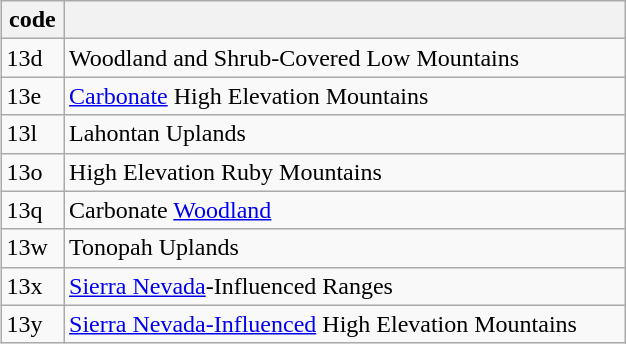<table class="sortable wikitable"  style="text-align:left; margin:1em; float:right; width:33%">
<tr>
<th>code</th>
<th></th>
</tr>
<tr>
<td>13d</td>
<td>Woodland and Shrub-Covered Low Mountains</td>
</tr>
<tr>
<td>13e</td>
<td><a href='#'>Carbonate</a> High Elevation Mountains</td>
</tr>
<tr>
<td>13l</td>
<td>Lahontan Uplands</td>
</tr>
<tr>
<td>13o</td>
<td>High Elevation Ruby Mountains</td>
</tr>
<tr>
<td>13q</td>
<td>Carbonate <a href='#'>Woodland</a></td>
</tr>
<tr>
<td>13w</td>
<td>Tonopah Uplands</td>
</tr>
<tr>
<td>13x</td>
<td><a href='#'>Sierra Nevada</a>-Influenced Ranges</td>
</tr>
<tr>
<td>13y</td>
<td><a href='#'>Sierra Nevada-Influenced</a> High Elevation Mountains</td>
</tr>
</table>
